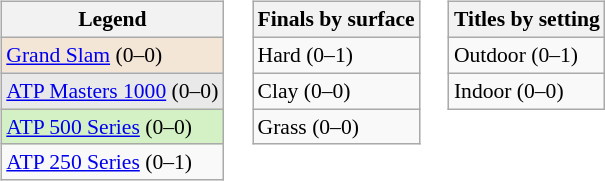<table>
<tr style="vertical-align:top">
<td><br><table class="wikitable" style="font-size:90%">
<tr>
<th>Legend</th>
</tr>
<tr style="background:#F3E6D7">
<td><a href='#'>Grand Slam</a> (0–0)</td>
</tr>
<tr style="background:#E9E9E9">
<td><a href='#'>ATP Masters 1000</a> (0–0)</td>
</tr>
<tr style="background:#D4F1C5">
<td><a href='#'>ATP 500 Series</a> (0–0)</td>
</tr>
<tr>
<td><a href='#'>ATP 250 Series</a> (0–1)</td>
</tr>
</table>
</td>
<td><br><table class="wikitable" style="font-size:90%;">
<tr>
<th>Finals by surface</th>
</tr>
<tr>
<td>Hard (0–1)</td>
</tr>
<tr>
<td>Clay (0–0)</td>
</tr>
<tr>
<td>Grass (0–0)</td>
</tr>
</table>
</td>
<td><br><table class="wikitable" style="font-size:90%;">
<tr>
<th>Titles by setting</th>
</tr>
<tr>
<td>Outdoor (0–1)</td>
</tr>
<tr>
<td>Indoor (0–0)</td>
</tr>
</table>
</td>
</tr>
</table>
